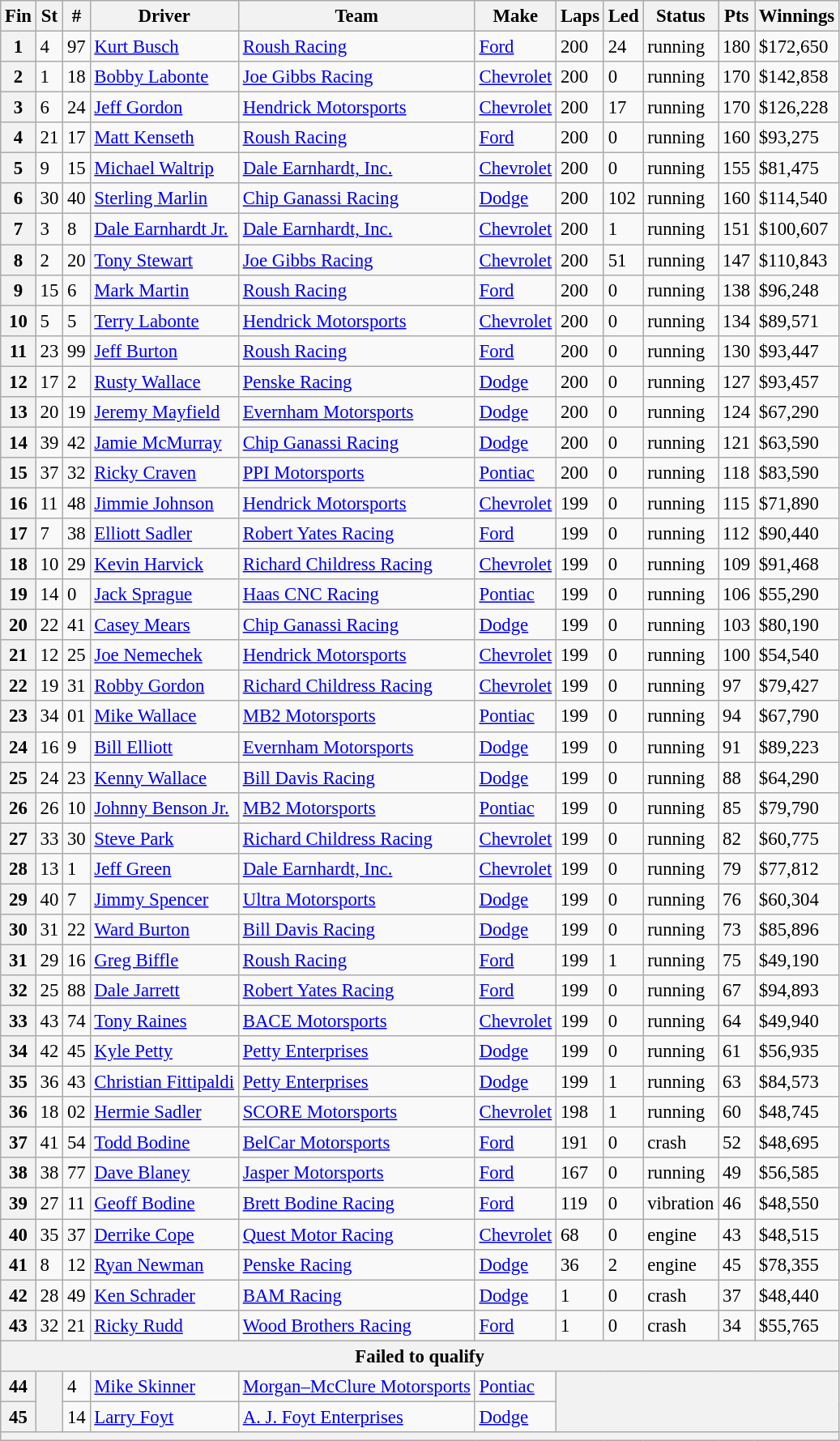<table class="wikitable" style="font-size:95%">
<tr>
<th>Fin</th>
<th>St</th>
<th>#</th>
<th>Driver</th>
<th>Team</th>
<th>Make</th>
<th>Laps</th>
<th>Led</th>
<th>Status</th>
<th>Pts</th>
<th>Winnings</th>
</tr>
<tr>
<th>1</th>
<td>4</td>
<td>97</td>
<td><a href='#'>Kurt Busch</a></td>
<td><a href='#'>Roush Racing</a></td>
<td><a href='#'>Ford</a></td>
<td>200</td>
<td>24</td>
<td>running</td>
<td>180</td>
<td>$172,650</td>
</tr>
<tr>
<th>2</th>
<td>1</td>
<td>18</td>
<td><a href='#'>Bobby Labonte</a></td>
<td><a href='#'>Joe Gibbs Racing</a></td>
<td><a href='#'>Chevrolet</a></td>
<td>200</td>
<td>0</td>
<td>running</td>
<td>170</td>
<td>$142,858</td>
</tr>
<tr>
<th>3</th>
<td>6</td>
<td>24</td>
<td><a href='#'>Jeff Gordon</a></td>
<td><a href='#'>Hendrick Motorsports</a></td>
<td><a href='#'>Chevrolet</a></td>
<td>200</td>
<td>17</td>
<td>running</td>
<td>170</td>
<td>$126,228</td>
</tr>
<tr>
<th>4</th>
<td>21</td>
<td>17</td>
<td><a href='#'>Matt Kenseth</a></td>
<td><a href='#'>Roush Racing</a></td>
<td><a href='#'>Ford</a></td>
<td>200</td>
<td>0</td>
<td>running</td>
<td>160</td>
<td>$93,275</td>
</tr>
<tr>
<th>5</th>
<td>9</td>
<td>15</td>
<td><a href='#'>Michael Waltrip</a></td>
<td><a href='#'>Dale Earnhardt, Inc.</a></td>
<td><a href='#'>Chevrolet</a></td>
<td>200</td>
<td>0</td>
<td>running</td>
<td>155</td>
<td>$81,475</td>
</tr>
<tr>
<th>6</th>
<td>30</td>
<td>40</td>
<td><a href='#'>Sterling Marlin</a></td>
<td><a href='#'>Chip Ganassi Racing</a></td>
<td><a href='#'>Dodge</a></td>
<td>200</td>
<td>102</td>
<td>running</td>
<td>160</td>
<td>$114,540</td>
</tr>
<tr>
<th>7</th>
<td>3</td>
<td>8</td>
<td><a href='#'>Dale Earnhardt Jr.</a></td>
<td><a href='#'>Dale Earnhardt, Inc.</a></td>
<td><a href='#'>Chevrolet</a></td>
<td>200</td>
<td>1</td>
<td>running</td>
<td>151</td>
<td>$100,607</td>
</tr>
<tr>
<th>8</th>
<td>2</td>
<td>20</td>
<td><a href='#'>Tony Stewart</a></td>
<td><a href='#'>Joe Gibbs Racing</a></td>
<td><a href='#'>Chevrolet</a></td>
<td>200</td>
<td>51</td>
<td>running</td>
<td>147</td>
<td>$110,843</td>
</tr>
<tr>
<th>9</th>
<td>15</td>
<td>6</td>
<td><a href='#'>Mark Martin</a></td>
<td><a href='#'>Roush Racing</a></td>
<td><a href='#'>Ford</a></td>
<td>200</td>
<td>0</td>
<td>running</td>
<td>138</td>
<td>$96,248</td>
</tr>
<tr>
<th>10</th>
<td>5</td>
<td>5</td>
<td><a href='#'>Terry Labonte</a></td>
<td><a href='#'>Hendrick Motorsports</a></td>
<td><a href='#'>Chevrolet</a></td>
<td>200</td>
<td>0</td>
<td>running</td>
<td>134</td>
<td>$89,571</td>
</tr>
<tr>
<th>11</th>
<td>23</td>
<td>99</td>
<td><a href='#'>Jeff Burton</a></td>
<td><a href='#'>Roush Racing</a></td>
<td><a href='#'>Ford</a></td>
<td>200</td>
<td>0</td>
<td>running</td>
<td>130</td>
<td>$93,447</td>
</tr>
<tr>
<th>12</th>
<td>17</td>
<td>2</td>
<td><a href='#'>Rusty Wallace</a></td>
<td><a href='#'>Penske Racing</a></td>
<td><a href='#'>Dodge</a></td>
<td>200</td>
<td>0</td>
<td>running</td>
<td>127</td>
<td>$93,457</td>
</tr>
<tr>
<th>13</th>
<td>20</td>
<td>19</td>
<td><a href='#'>Jeremy Mayfield</a></td>
<td><a href='#'>Evernham Motorsports</a></td>
<td><a href='#'>Dodge</a></td>
<td>200</td>
<td>0</td>
<td>running</td>
<td>124</td>
<td>$67,290</td>
</tr>
<tr>
<th>14</th>
<td>39</td>
<td>42</td>
<td><a href='#'>Jamie McMurray</a></td>
<td><a href='#'>Chip Ganassi Racing</a></td>
<td><a href='#'>Dodge</a></td>
<td>200</td>
<td>0</td>
<td>running</td>
<td>121</td>
<td>$63,590</td>
</tr>
<tr>
<th>15</th>
<td>37</td>
<td>32</td>
<td><a href='#'>Ricky Craven</a></td>
<td><a href='#'>PPI Motorsports</a></td>
<td><a href='#'>Pontiac</a></td>
<td>200</td>
<td>0</td>
<td>running</td>
<td>118</td>
<td>$83,590</td>
</tr>
<tr>
<th>16</th>
<td>11</td>
<td>48</td>
<td><a href='#'>Jimmie Johnson</a></td>
<td><a href='#'>Hendrick Motorsports</a></td>
<td><a href='#'>Chevrolet</a></td>
<td>199</td>
<td>0</td>
<td>running</td>
<td>115</td>
<td>$71,890</td>
</tr>
<tr>
<th>17</th>
<td>7</td>
<td>38</td>
<td><a href='#'>Elliott Sadler</a></td>
<td><a href='#'>Robert Yates Racing</a></td>
<td><a href='#'>Ford</a></td>
<td>199</td>
<td>0</td>
<td>running</td>
<td>112</td>
<td>$90,440</td>
</tr>
<tr>
<th>18</th>
<td>10</td>
<td>29</td>
<td><a href='#'>Kevin Harvick</a></td>
<td><a href='#'>Richard Childress Racing</a></td>
<td><a href='#'>Chevrolet</a></td>
<td>199</td>
<td>0</td>
<td>running</td>
<td>109</td>
<td>$91,468</td>
</tr>
<tr>
<th>19</th>
<td>14</td>
<td>0</td>
<td><a href='#'>Jack Sprague</a></td>
<td><a href='#'>Haas CNC Racing</a></td>
<td><a href='#'>Pontiac</a></td>
<td>199</td>
<td>0</td>
<td>running</td>
<td>106</td>
<td>$55,290</td>
</tr>
<tr>
<th>20</th>
<td>22</td>
<td>41</td>
<td><a href='#'>Casey Mears</a></td>
<td><a href='#'>Chip Ganassi Racing</a></td>
<td><a href='#'>Dodge</a></td>
<td>199</td>
<td>0</td>
<td>running</td>
<td>103</td>
<td>$80,190</td>
</tr>
<tr>
<th>21</th>
<td>12</td>
<td>25</td>
<td><a href='#'>Joe Nemechek</a></td>
<td><a href='#'>Hendrick Motorsports</a></td>
<td><a href='#'>Chevrolet</a></td>
<td>199</td>
<td>0</td>
<td>running</td>
<td>100</td>
<td>$54,540</td>
</tr>
<tr>
<th>22</th>
<td>19</td>
<td>31</td>
<td><a href='#'>Robby Gordon</a></td>
<td><a href='#'>Richard Childress Racing</a></td>
<td><a href='#'>Chevrolet</a></td>
<td>199</td>
<td>0</td>
<td>running</td>
<td>97</td>
<td>$79,427</td>
</tr>
<tr>
<th>23</th>
<td>34</td>
<td>01</td>
<td><a href='#'>Mike Wallace</a></td>
<td><a href='#'>MB2 Motorsports</a></td>
<td><a href='#'>Pontiac</a></td>
<td>199</td>
<td>0</td>
<td>running</td>
<td>94</td>
<td>$67,790</td>
</tr>
<tr>
<th>24</th>
<td>16</td>
<td>9</td>
<td><a href='#'>Bill Elliott</a></td>
<td><a href='#'>Evernham Motorsports</a></td>
<td><a href='#'>Dodge</a></td>
<td>199</td>
<td>0</td>
<td>running</td>
<td>91</td>
<td>$89,223</td>
</tr>
<tr>
<th>25</th>
<td>24</td>
<td>23</td>
<td><a href='#'>Kenny Wallace</a></td>
<td><a href='#'>Bill Davis Racing</a></td>
<td><a href='#'>Dodge</a></td>
<td>199</td>
<td>0</td>
<td>running</td>
<td>88</td>
<td>$64,290</td>
</tr>
<tr>
<th>26</th>
<td>26</td>
<td>10</td>
<td><a href='#'>Johnny Benson Jr.</a></td>
<td><a href='#'>MB2 Motorsports</a></td>
<td><a href='#'>Pontiac</a></td>
<td>199</td>
<td>0</td>
<td>running</td>
<td>85</td>
<td>$79,790</td>
</tr>
<tr>
<th>27</th>
<td>33</td>
<td>30</td>
<td><a href='#'>Steve Park</a></td>
<td><a href='#'>Richard Childress Racing</a></td>
<td><a href='#'>Chevrolet</a></td>
<td>199</td>
<td>0</td>
<td>running</td>
<td>82</td>
<td>$60,775</td>
</tr>
<tr>
<th>28</th>
<td>13</td>
<td>1</td>
<td><a href='#'>Jeff Green</a></td>
<td><a href='#'>Dale Earnhardt, Inc.</a></td>
<td><a href='#'>Chevrolet</a></td>
<td>199</td>
<td>0</td>
<td>running</td>
<td>79</td>
<td>$77,812</td>
</tr>
<tr>
<th>29</th>
<td>40</td>
<td>7</td>
<td><a href='#'>Jimmy Spencer</a></td>
<td><a href='#'>Ultra Motorsports</a></td>
<td><a href='#'>Dodge</a></td>
<td>199</td>
<td>0</td>
<td>running</td>
<td>76</td>
<td>$60,304</td>
</tr>
<tr>
<th>30</th>
<td>31</td>
<td>22</td>
<td><a href='#'>Ward Burton</a></td>
<td><a href='#'>Bill Davis Racing</a></td>
<td><a href='#'>Dodge</a></td>
<td>199</td>
<td>0</td>
<td>running</td>
<td>73</td>
<td>$85,896</td>
</tr>
<tr>
<th>31</th>
<td>29</td>
<td>16</td>
<td><a href='#'>Greg Biffle</a></td>
<td><a href='#'>Roush Racing</a></td>
<td><a href='#'>Ford</a></td>
<td>199</td>
<td>1</td>
<td>running</td>
<td>75</td>
<td>$49,190</td>
</tr>
<tr>
<th>32</th>
<td>25</td>
<td>88</td>
<td><a href='#'>Dale Jarrett</a></td>
<td><a href='#'>Robert Yates Racing</a></td>
<td><a href='#'>Ford</a></td>
<td>199</td>
<td>0</td>
<td>running</td>
<td>67</td>
<td>$94,893</td>
</tr>
<tr>
<th>33</th>
<td>43</td>
<td>74</td>
<td><a href='#'>Tony Raines</a></td>
<td><a href='#'>BACE Motorsports</a></td>
<td><a href='#'>Chevrolet</a></td>
<td>199</td>
<td>0</td>
<td>running</td>
<td>64</td>
<td>$49,940</td>
</tr>
<tr>
<th>34</th>
<td>42</td>
<td>45</td>
<td><a href='#'>Kyle Petty</a></td>
<td><a href='#'>Petty Enterprises</a></td>
<td><a href='#'>Dodge</a></td>
<td>199</td>
<td>0</td>
<td>running</td>
<td>61</td>
<td>$56,935</td>
</tr>
<tr>
<th>35</th>
<td>36</td>
<td>43</td>
<td><a href='#'>Christian Fittipaldi</a></td>
<td><a href='#'>Petty Enterprises</a></td>
<td><a href='#'>Dodge</a></td>
<td>199</td>
<td>1</td>
<td>running</td>
<td>63</td>
<td>$84,573</td>
</tr>
<tr>
<th>36</th>
<td>18</td>
<td>02</td>
<td><a href='#'>Hermie Sadler</a></td>
<td><a href='#'>SCORE Motorsports</a></td>
<td><a href='#'>Chevrolet</a></td>
<td>198</td>
<td>1</td>
<td>running</td>
<td>60</td>
<td>$48,745</td>
</tr>
<tr>
<th>37</th>
<td>41</td>
<td>54</td>
<td><a href='#'>Todd Bodine</a></td>
<td><a href='#'>BelCar Motorsports</a></td>
<td><a href='#'>Ford</a></td>
<td>191</td>
<td>0</td>
<td>crash</td>
<td>52</td>
<td>$48,695</td>
</tr>
<tr>
<th>38</th>
<td>38</td>
<td>77</td>
<td><a href='#'>Dave Blaney</a></td>
<td><a href='#'>Jasper Motorsports</a></td>
<td><a href='#'>Ford</a></td>
<td>167</td>
<td>0</td>
<td>running</td>
<td>49</td>
<td>$56,585</td>
</tr>
<tr>
<th>39</th>
<td>27</td>
<td>11</td>
<td><a href='#'>Geoff Bodine</a></td>
<td><a href='#'>Brett Bodine Racing</a></td>
<td><a href='#'>Ford</a></td>
<td>119</td>
<td>0</td>
<td>vibration</td>
<td>46</td>
<td>$48,550</td>
</tr>
<tr>
<th>40</th>
<td>35</td>
<td>37</td>
<td><a href='#'>Derrike Cope</a></td>
<td><a href='#'>Quest Motor Racing</a></td>
<td><a href='#'>Chevrolet</a></td>
<td>68</td>
<td>0</td>
<td>engine</td>
<td>43</td>
<td>$48,515</td>
</tr>
<tr>
<th>41</th>
<td>8</td>
<td>12</td>
<td><a href='#'>Ryan Newman</a></td>
<td><a href='#'>Penske Racing</a></td>
<td><a href='#'>Dodge</a></td>
<td>36</td>
<td>2</td>
<td>engine</td>
<td>45</td>
<td>$78,355</td>
</tr>
<tr>
<th>42</th>
<td>28</td>
<td>49</td>
<td><a href='#'>Ken Schrader</a></td>
<td><a href='#'>BAM Racing</a></td>
<td><a href='#'>Dodge</a></td>
<td>1</td>
<td>0</td>
<td>crash</td>
<td>37</td>
<td>$48,440</td>
</tr>
<tr>
<th>43</th>
<td>32</td>
<td>21</td>
<td><a href='#'>Ricky Rudd</a></td>
<td><a href='#'>Wood Brothers Racing</a></td>
<td><a href='#'>Ford</a></td>
<td>1</td>
<td>0</td>
<td>crash</td>
<td>34</td>
<td>$55,765</td>
</tr>
<tr>
<th colspan="11">Failed to qualify</th>
</tr>
<tr>
<th>44</th>
<th rowspan="2"></th>
<td>4</td>
<td><a href='#'>Mike Skinner</a></td>
<td><a href='#'>Morgan–McClure Motorsports</a></td>
<td><a href='#'>Pontiac</a></td>
<th colspan="5" rowspan="2"></th>
</tr>
<tr>
<th>45</th>
<td>14</td>
<td><a href='#'>Larry Foyt</a></td>
<td><a href='#'>A. J. Foyt Enterprises</a></td>
<td><a href='#'>Dodge</a></td>
</tr>
<tr>
<th colspan="11"></th>
</tr>
</table>
